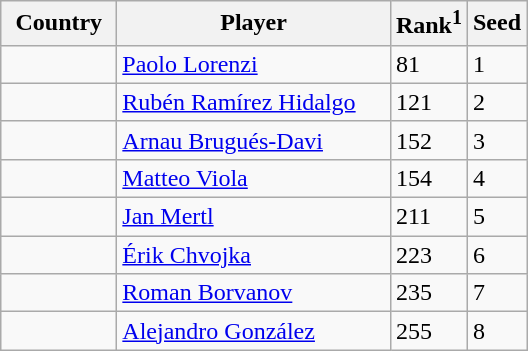<table class="sortable wikitable">
<tr>
<th width="70">Country</th>
<th width="175">Player</th>
<th>Rank<sup>1</sup></th>
<th>Seed</th>
</tr>
<tr>
<td></td>
<td><a href='#'>Paolo Lorenzi</a></td>
<td>81</td>
<td>1</td>
</tr>
<tr>
<td></td>
<td><a href='#'>Rubén Ramírez Hidalgo</a></td>
<td>121</td>
<td>2</td>
</tr>
<tr>
<td></td>
<td><a href='#'>Arnau Brugués-Davi</a></td>
<td>152</td>
<td>3</td>
</tr>
<tr>
<td></td>
<td><a href='#'>Matteo Viola</a></td>
<td>154</td>
<td>4</td>
</tr>
<tr>
<td></td>
<td><a href='#'>Jan Mertl</a></td>
<td>211</td>
<td>5</td>
</tr>
<tr>
<td></td>
<td><a href='#'>Érik Chvojka</a></td>
<td>223</td>
<td>6</td>
</tr>
<tr>
<td></td>
<td><a href='#'>Roman Borvanov</a></td>
<td>235</td>
<td>7</td>
</tr>
<tr>
<td></td>
<td><a href='#'>Alejandro González</a></td>
<td>255</td>
<td>8</td>
</tr>
</table>
